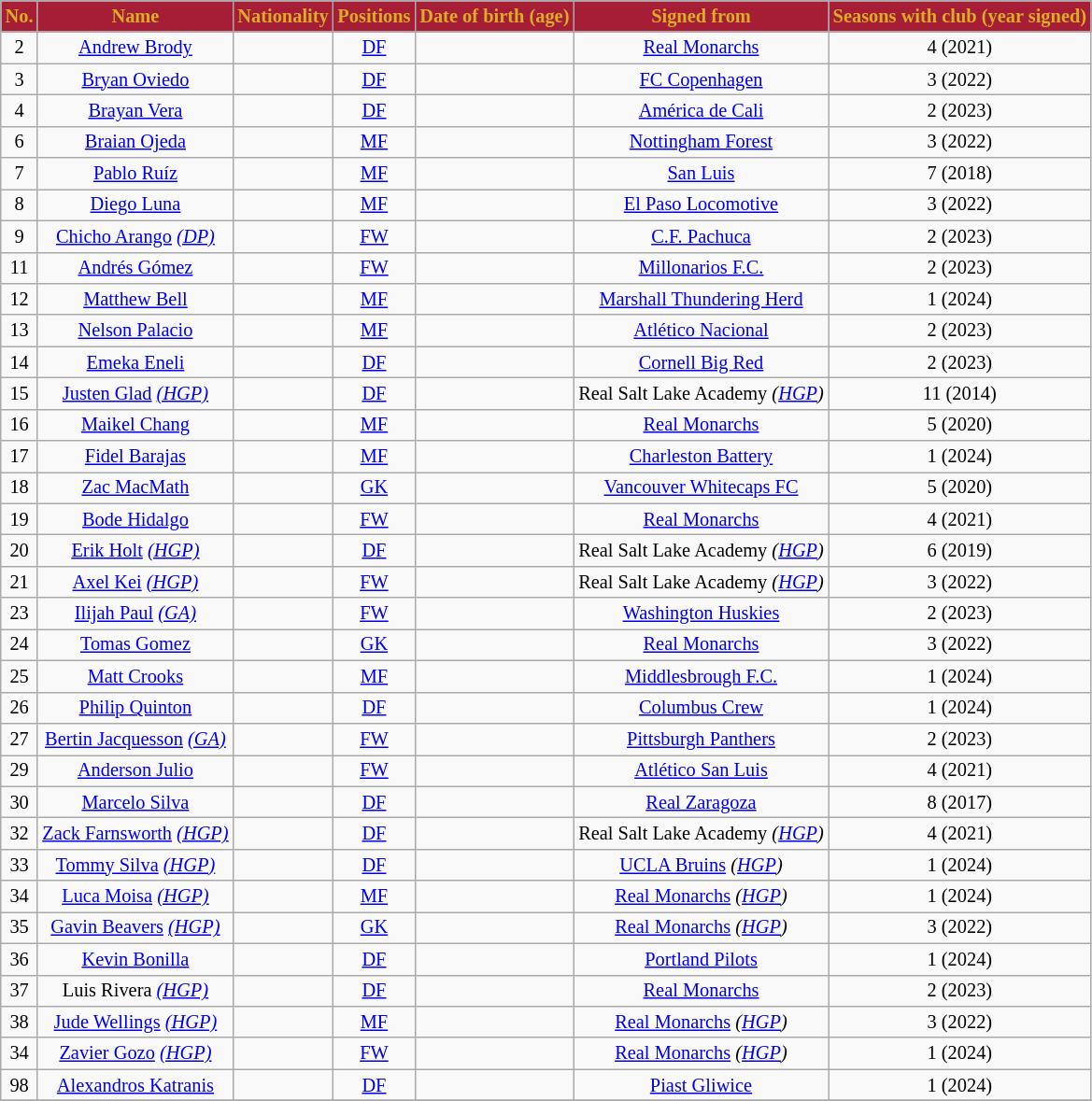<table class="wikitable sortable" style="text-align:center; font-size:85%;">
<tr>
<th style="background:#A51E36; color:#DAAC27; text-align:center;">No.</th>
<th style="background:#A51E36; color:#DAAC27; text-align:center;">Name</th>
<th style="background:#A51E36; color:#DAAC27; text-align:center;">Nationality</th>
<th style="background:#A51E36; color:#DAAC27; text-align:center;">Positions</th>
<th style="background:#A51E36; color:#DAAC27; text-align:center;">Date of birth (age)</th>
<th style="background:#A51E36; color:#DAAC27; text-align:center;">Signed from</th>
<th style="background:#A51E36; color:#DAAC27; text-align:center;">Seasons with club (year signed)</th>
</tr>
<tr>
<td style="text-align:center;">2</td>
<td data-sort-value="Brody"><a href='#'>Andrew Brody</a></td>
<td></td>
<td style="text-align:center;"><a href='#'>DF</a></td>
<td style="text-align:center;"></td>
<td> <a href='#'>Real Monarchs</a></td>
<td data-sort-value="4">4 (2021)</td>
</tr>
<tr>
<td style="text-align:center;">3</td>
<td data-sort-value="Oviedo"><a href='#'>Bryan Oviedo</a></td>
<td></td>
<td style="text-align:center;"><a href='#'>DF</a></td>
<td style="text-align:center;"></td>
<td> <a href='#'>FC Copenhagen</a></td>
<td data-sort-value="3">3 (2022)</td>
</tr>
<tr>
<td style="text-align:center;">4</td>
<td data-sort-value="Vera"><a href='#'>Brayan Vera</a></td>
<td></td>
<td style="text-align:center;"><a href='#'>DF</a></td>
<td style="text-align:center;"></td>
<td> <a href='#'>América de Cali</a></td>
<td data-sort-value="2">2 (2023)</td>
</tr>
<tr>
<td style="text-align:center;">6</td>
<td data-sort-value="Ojeda"><a href='#'>Braian Ojeda</a></td>
<td></td>
<td style="text-align:center;"><a href='#'>MF</a></td>
<td style="text-align:center;"></td>
<td> <a href='#'>Nottingham Forest</a></td>
<td data-sort-value="3">3 (2022)</td>
</tr>
<tr>
<td style="text-align:center;">7</td>
<td data-sort-value="Ruíz"><a href='#'>Pablo Ruíz</a></td>
<td></td>
<td style="text-align:center;"><a href='#'>MF</a></td>
<td style="text-align:center;"></td>
<td> <a href='#'>San Luis</a></td>
<td data-sort-value="7">7 (2018)</td>
</tr>
<tr>
<td style="text-align:center;">8</td>
<td data-sort-value="Luna"><a href='#'>Diego Luna</a></td>
<td></td>
<td style="text-align:center;"><a href='#'>MF</a></td>
<td style="text-align:center;"></td>
<td> <a href='#'>El Paso Locomotive</a></td>
<td data-sort-value="3">3 (2022)</td>
</tr>
<tr>
<td style="text-align:center;">9</td>
<td data-sort-value="Arango"><a href='#'>Chicho Arango</a> <em><a href='#'>(DP)</a></em></td>
<td></td>
<td style="text-align:center;"><a href='#'>FW</a></td>
<td style="text-align:center;"></td>
<td> <a href='#'>C.F. Pachuca</a></td>
<td data-sort-value="2">2 (2023)</td>
</tr>
<tr>
<td style="text-align:center;">11</td>
<td data-sort-value="Gómez"><a href='#'>Andrés Gómez</a></td>
<td></td>
<td style="text-align:center;"><a href='#'>FW</a></td>
<td style="text-align:center;"></td>
<td> <a href='#'>Millonarios F.C.</a></td>
<td data-sort-value="2">2 (2023)</td>
</tr>
<tr>
<td style="text-align:center;">12</td>
<td data-sort-value="Bell"><a href='#'>Matthew Bell</a></td>
<td></td>
<td style="text-align:center;"><a href='#'>MF</a></td>
<td style="text-align:center;"></td>
<td> <a href='#'>Marshall Thundering Herd</a></td>
<td data-sort-value="1">1 (2024)</td>
</tr>
<tr>
<td style="text-align:center;">13</td>
<td data-sort-value="Palacio"><a href='#'>Nelson Palacio</a></td>
<td></td>
<td style="text-align:center;"><a href='#'>MF</a></td>
<td style="text-align:center;"></td>
<td> <a href='#'>Atlético Nacional</a></td>
<td data-sort-value="2">2 (2023)</td>
</tr>
<tr>
<td style="text-align:center;">14</td>
<td data-sort-value="Eneli"><a href='#'>Emeka Eneli</a></td>
<td></td>
<td style="text-align:center;"><a href='#'>DF</a></td>
<td style="text-align:center;"></td>
<td> <a href='#'>Cornell Big Red</a></td>
<td data-sort-value="2">2 (2023)</td>
</tr>
<tr>
<td style="text-align:center;">15</td>
<td data-sort-value="Glad"><a href='#'>Justen Glad</a> <em><a href='#'>(HGP)</a></em></td>
<td></td>
<td style="text-align:center;"><a href='#'>DF</a></td>
<td style="text-align:center;"></td>
<td> Real Salt Lake Academy <em>(<a href='#'>HGP</a>)</em></td>
<td data-sort-value="11">11 (2014)</td>
</tr>
<tr>
<td style="text-align:center;">16</td>
<td data-sort-value="Chang"><a href='#'>Maikel Chang</a></td>
<td></td>
<td style="text-align:center;"><a href='#'>MF</a></td>
<td style="text-align:center;"></td>
<td> <a href='#'>Real Monarchs</a></td>
<td data-sort-value="5">5 (2020)</td>
</tr>
<tr>
<td style="text-align:center;">17</td>
<td data-sort-value="Barajas"><a href='#'>Fidel Barajas</a></td>
<td></td>
<td style="text-align:center;"><a href='#'>MF</a></td>
<td style="text-align:center;"></td>
<td> <a href='#'>Charleston Battery</a></td>
<td data-sort-value="1">1 (2024)</td>
</tr>
<tr>
<td style="text-align:center;">18</td>
<td data-sort-value="MacMath"><a href='#'>Zac MacMath</a></td>
<td></td>
<td style="text-align:center;"><a href='#'>GK</a></td>
<td style="text-align:center;"></td>
<td> <a href='#'>Vancouver Whitecaps FC</a></td>
<td data-sort-value="5">5 (2020)</td>
</tr>
<tr>
<td style="text-align:center;">19</td>
<td data-sort-value="Hidalgo"><a href='#'>Bode Hidalgo</a></td>
<td></td>
<td style="text-align:center;"><a href='#'>FW</a></td>
<td style="text-align:center;"></td>
<td> <a href='#'>Real Monarchs</a></td>
<td data-sort-value="4">4 (2021)</td>
</tr>
<tr>
<td style="text-align:center;">20</td>
<td data-sort-value="Holt"><a href='#'>Erik Holt</a> <em><a href='#'>(HGP)</a></em></td>
<td></td>
<td style="text-align:center;"><a href='#'>DF</a></td>
<td style="text-align:center;"></td>
<td> Real Salt Lake Academy <em>(<a href='#'>HGP</a>)</em></td>
<td data-sort-value="6">6 (2019)</td>
</tr>
<tr>
<td style="text-align:center;">21</td>
<td data-sort-value="Kei"><a href='#'>Axel Kei</a> <em><a href='#'>(HGP)</a></em></td>
<td></td>
<td style="text-align:center;"><a href='#'>FW</a></td>
<td style="text-align:center;"></td>
<td> Real Salt Lake Academy <em>(<a href='#'>HGP</a>)</em></td>
<td data-sort-value="3">3 (2022)</td>
</tr>
<tr>
<td style="text-align:center;">23</td>
<td data-sort-value="Paul"><a href='#'>Ilijah Paul</a> <em><a href='#'>(GA)</a></em></td>
<td></td>
<td style="text-align:center;"><a href='#'>FW</a></td>
<td style="text-align:center;"></td>
<td> <a href='#'>Washington Huskies</a></td>
<td data-sort-value="2">2 (2023)</td>
</tr>
<tr>
<td style="text-align:center;">24</td>
<td data-sort-value="Gomez"><a href='#'>Tomas Gomez</a></td>
<td></td>
<td style="text-align:center;"><a href='#'>GK</a></td>
<td style="text-align:center;"></td>
<td> <a href='#'>Real Monarchs</a></td>
<td data-sort-value="3">3 (2022)</td>
</tr>
<tr>
<td style="text-align:center;">25</td>
<td data-sort-value="Crooks"><a href='#'>Matt Crooks</a></td>
<td></td>
<td style="text-align:center;"><a href='#'>MF</a></td>
<td style="text-align:center;"></td>
<td> <a href='#'>Middlesbrough F.C.</a></td>
<td data-sort-value="1">1 (2024)</td>
</tr>
<tr>
<td style="text-align:center;">26</td>
<td data-sort-value="Quinton"><a href='#'>Philip Quinton</a></td>
<td></td>
<td style="text-align:center;"><a href='#'>DF</a></td>
<td style="text-align:center;"></td>
<td> <a href='#'>Columbus Crew</a></td>
<td data-sort-value="1">1 (2024)</td>
</tr>
<tr>
<td style="text-align:center;">27</td>
<td data-sort-value="Jacquesson"><a href='#'>Bertin Jacquesson</a> <em><a href='#'>(GA)</a></em></td>
<td></td>
<td style="text-align:center;"><a href='#'>FW</a></td>
<td style="text-align:center;"></td>
<td> <a href='#'>Pittsburgh Panthers</a></td>
<td data-sort-value="2">2 (2023)</td>
</tr>
<tr>
<td style="text-align:center;">29</td>
<td data-sort-value="Julio"><a href='#'>Anderson Julio</a></td>
<td></td>
<td style="text-align:center;"><a href='#'>FW</a></td>
<td style="text-align:center;"></td>
<td> <a href='#'>Atlético San Luis</a></td>
<td data-sort-value="4">4 (2021)</td>
</tr>
<tr>
<td style="text-align:center;">30</td>
<td data-sort-value="Silva, M"><a href='#'>Marcelo Silva</a></td>
<td></td>
<td style="text-align:center;"><a href='#'>DF</a></td>
<td style="text-align:center;"></td>
<td> <a href='#'>Real Zaragoza</a></td>
<td data-sort-value="8">8 (2017)</td>
</tr>
<tr>
<td style="text-align:center;">32</td>
<td data-sort-value="Farnsworth"><a href='#'>Zack Farnsworth</a> <em><a href='#'>(HGP)</a></em></td>
<td></td>
<td style="text-align:center;"><a href='#'>DF</a></td>
<td style="text-align:center;"></td>
<td> Real Salt Lake Academy <em>(<a href='#'>HGP</a>)</em></td>
<td data-sort-value="4">4 (2021)</td>
</tr>
<tr>
<td style="text-align:center;">33</td>
<td data-sort-value="T. Silva"><a href='#'>Tommy Silva</a> <em><a href='#'>(HGP)</a></em></td>
<td></td>
<td style="text-align:center;"><a href='#'>DF</a></td>
<td style="text-align:center;"></td>
<td> <a href='#'>UCLA Bruins</a> <em>(<a href='#'>HGP</a>)</em></td>
<td data-sort-value="1">1 (2024)</td>
</tr>
<tr>
<td style="text-align:center;">34</td>
<td data-sort-value="Moisa"><a href='#'>Luca Moisa</a> <em><a href='#'>(HGP)</a></em></td>
<td></td>
<td style="text-align:center;"><a href='#'>MF</a></td>
<td style="text-align:center;"></td>
<td> <a href='#'>Real Monarchs</a> <em>(<a href='#'>HGP</a>)</em></td>
<td data-sort-value="1">1 (2024)</td>
</tr>
<tr>
<td style="text-align:center;">35</td>
<td data-sort-value="Beavers"><a href='#'>Gavin Beavers</a> <em><a href='#'>(HGP)</a></em></td>
<td></td>
<td style="text-align:center;"><a href='#'>GK</a></td>
<td style="text-align:center;"></td>
<td> <a href='#'>Real Monarchs</a> <em>(<a href='#'>HGP</a>)</em></td>
<td data-sort-value="3">3 (2022)</td>
</tr>
<tr>
<td style="text-align:center;">36</td>
<td data-sort-value="Bonilla"><a href='#'>Kevin Bonilla</a></td>
<td></td>
<td style="text-align:center;"><a href='#'>DF</a></td>
<td style="text-align:center;"></td>
<td> <a href='#'>Portland Pilots</a></td>
<td data-sort-value="1">1 (2024)</td>
</tr>
<tr>
<td style="text-align:center;">37</td>
<td data-sort-value="Rivera">Luis Rivera <em><a href='#'>(HGP)</a></em></td>
<td></td>
<td style="text-align:center;"><a href='#'>DF</a></td>
<td style="text-align:center;"></td>
<td> <a href='#'>Real Monarchs</a></td>
<td data-sort-value="2">2 (2023)</td>
</tr>
<tr>
<td style="text-align:center;">38</td>
<td data-sort-value="Wellings"><a href='#'>Jude Wellings</a> <em><a href='#'>(HGP)</a></em></td>
<td></td>
<td style="text-align:center;"><a href='#'>MF</a></td>
<td style="text-align:center;"></td>
<td> <a href='#'>Real Monarchs</a> <em>(<a href='#'>HGP</a>)</em></td>
<td data-sort-value="3">3 (2022)</td>
</tr>
<tr>
<td style="text-align:center;">34</td>
<td data-sort-value="Gozo"><a href='#'>Zavier Gozo</a> <em><a href='#'>(HGP)</a></em></td>
<td></td>
<td style="text-align:center;"><a href='#'>FW</a></td>
<td style="text-align:center;"></td>
<td> <a href='#'>Real Monarchs</a> <em>(<a href='#'>HGP</a>)</em></td>
<td data-sort-value="1">1 (2024)</td>
</tr>
<tr>
<td style="text-align:center;">98</td>
<td data-sort-value="Katranis"><a href='#'>Alexandros Katranis</a></td>
<td></td>
<td style="text-align:center;"><a href='#'>DF</a></td>
<td style="text-align:center;"></td>
<td> <a href='#'>Piast Gliwice</a></td>
<td data-sort-value="1">1 (2024)</td>
</tr>
<tr>
</tr>
</table>
